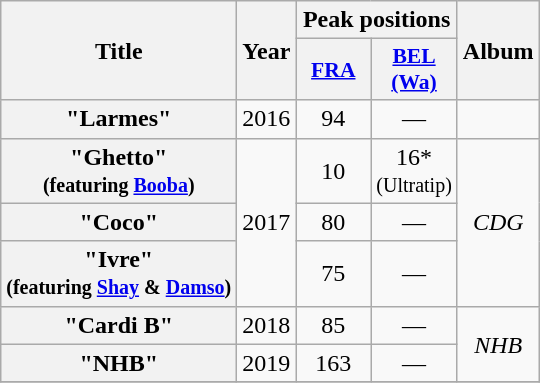<table class="wikitable plainrowheaders" style="text-align:center">
<tr>
<th scope="col" rowspan="2">Title</th>
<th scope="col" rowspan="2">Year</th>
<th scope="col" colspan="2">Peak positions</th>
<th scope="col" rowspan="2">Album</th>
</tr>
<tr>
<th scope="col" style="width:3em;font-size:90%;"><a href='#'>FRA</a><br></th>
<th scope="col" style="width:3em;font-size:90%;"><a href='#'>BEL<br>(Wa)</a><br></th>
</tr>
<tr>
<th scope="row">"Larmes"</th>
<td>2016</td>
<td>94</td>
<td>—</td>
<td></td>
</tr>
<tr>
<th scope="row">"Ghetto"<br><small>(featuring <a href='#'>Booba</a>)</small></th>
<td rowspan=3>2017</td>
<td>10</td>
<td>16*<br><small>(Ultratip)</small></td>
<td rowspan=3><em>CDG</em></td>
</tr>
<tr>
<th scope="row">"Coco"</th>
<td>80</td>
<td>—</td>
</tr>
<tr>
<th scope="row">"Ivre"<br><small>(featuring <a href='#'>Shay</a> & <a href='#'>Damso</a>)</small></th>
<td>75</td>
<td>—</td>
</tr>
<tr>
<th scope="row">"Cardi B"</th>
<td>2018</td>
<td>85</td>
<td>—</td>
<td rowspan=2><em>NHB</em></td>
</tr>
<tr>
<th scope="row">"NHB"</th>
<td>2019</td>
<td>163</td>
<td>—</td>
</tr>
<tr>
</tr>
</table>
